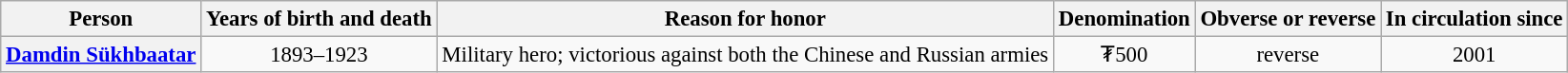<table class="wikitable" style="font-size:95%; text-align:center;">
<tr>
<th>Person</th>
<th>Years of birth and death</th>
<th>Reason for honor</th>
<th>Denomination</th>
<th>Obverse or reverse</th>
<th>In circulation since</th>
</tr>
<tr>
<th><a href='#'>Damdin Sükhbaatar</a></th>
<td>1893–1923</td>
<td>Military hero; victorious against both the Chinese and Russian armies</td>
<td>₮500</td>
<td>reverse</td>
<td>2001</td>
</tr>
</table>
